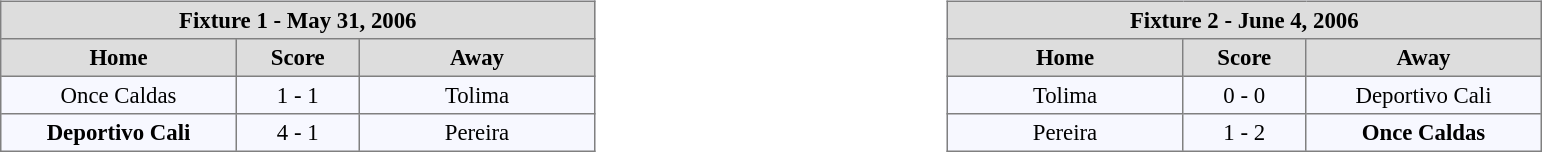<table width=100%>
<tr>
<td valign=top width=50% align=left><br><table align=center bgcolor="#f7f8ff" cellpadding="3" cellspacing="0" border="1" style="font-size: 95%; border: gray solid 1px; border-collapse: collapse;">
<tr align=center bgcolor=#DDDDDD style="color:black;">
<th colspan=3 align=center>Fixture 1 - May 31, 2006</th>
</tr>
<tr align=center bgcolor=#DDDDDD style="color:black;">
<th width="150">Home</th>
<th width="75">Score</th>
<th width="150">Away</th>
</tr>
<tr align=center>
<td>Once Caldas</td>
<td>1 - 1</td>
<td>Tolima</td>
</tr>
<tr align=center>
<td><strong>Deportivo Cali</strong></td>
<td>4 - 1</td>
<td>Pereira</td>
</tr>
</table>
</td>
<td valign=top width=50% align=left><br><table align=center bgcolor="#f7f8ff" cellpadding="3" cellspacing="0" border="1" style="font-size: 95%; border: gray solid 1px; border-collapse: collapse;">
<tr align=center bgcolor=#DDDDDD style="color:black;">
<th colspan=3 align=center>Fixture 2 - June 4, 2006</th>
</tr>
<tr align=center bgcolor=#DDDDDD style="color:black;">
<th width="150">Home</th>
<th width="75">Score</th>
<th width="150">Away</th>
</tr>
<tr align=center>
<td>Tolima</td>
<td>0 - 0</td>
<td>Deportivo Cali</td>
</tr>
<tr align=center>
<td>Pereira</td>
<td>1 - 2</td>
<td><strong>Once Caldas</strong></td>
</tr>
</table>
</td>
</tr>
</table>
